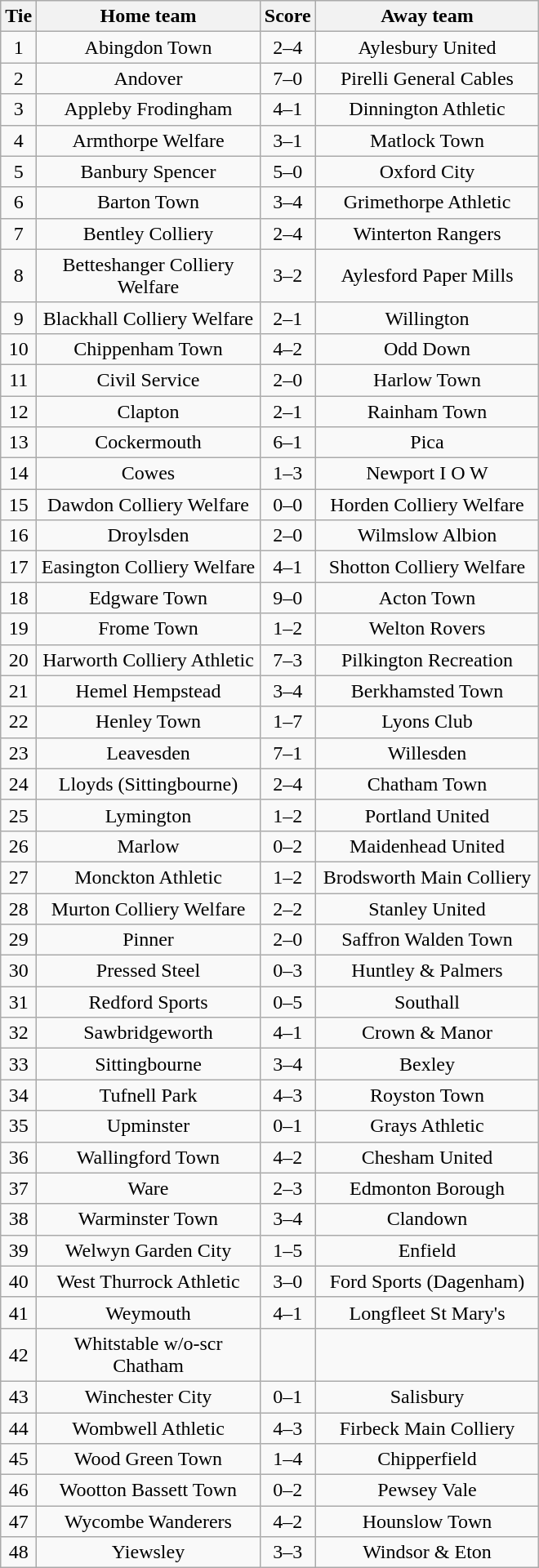<table class="wikitable" style="text-align:center;">
<tr>
<th width=20>Tie</th>
<th width=175>Home team</th>
<th width=20>Score</th>
<th width=175>Away team</th>
</tr>
<tr>
<td>1</td>
<td>Abingdon Town</td>
<td>2–4</td>
<td>Aylesbury United</td>
</tr>
<tr>
<td>2</td>
<td>Andover</td>
<td>7–0</td>
<td>Pirelli General Cables</td>
</tr>
<tr>
<td>3</td>
<td>Appleby Frodingham</td>
<td>4–1</td>
<td>Dinnington Athletic</td>
</tr>
<tr>
<td>4</td>
<td>Armthorpe Welfare</td>
<td>3–1</td>
<td>Matlock Town</td>
</tr>
<tr>
<td>5</td>
<td>Banbury Spencer</td>
<td>5–0</td>
<td>Oxford City</td>
</tr>
<tr>
<td>6</td>
<td>Barton Town</td>
<td>3–4</td>
<td>Grimethorpe Athletic</td>
</tr>
<tr>
<td>7</td>
<td>Bentley Colliery</td>
<td>2–4</td>
<td>Winterton Rangers</td>
</tr>
<tr>
<td>8</td>
<td>Betteshanger Colliery Welfare</td>
<td>3–2</td>
<td>Aylesford Paper Mills</td>
</tr>
<tr>
<td>9</td>
<td>Blackhall Colliery Welfare</td>
<td>2–1</td>
<td>Willington</td>
</tr>
<tr>
<td>10</td>
<td>Chippenham Town</td>
<td>4–2</td>
<td>Odd Down</td>
</tr>
<tr>
<td>11</td>
<td>Civil Service</td>
<td>2–0</td>
<td>Harlow Town</td>
</tr>
<tr>
<td>12</td>
<td>Clapton</td>
<td>2–1</td>
<td>Rainham Town</td>
</tr>
<tr>
<td>13</td>
<td>Cockermouth</td>
<td>6–1</td>
<td>Pica</td>
</tr>
<tr>
<td>14</td>
<td>Cowes</td>
<td>1–3</td>
<td>Newport I O W</td>
</tr>
<tr>
<td>15</td>
<td>Dawdon Colliery Welfare</td>
<td>0–0</td>
<td>Horden Colliery Welfare</td>
</tr>
<tr>
<td>16</td>
<td>Droylsden</td>
<td>2–0</td>
<td>Wilmslow Albion</td>
</tr>
<tr>
<td>17</td>
<td>Easington Colliery Welfare</td>
<td>4–1</td>
<td>Shotton Colliery Welfare</td>
</tr>
<tr>
<td>18</td>
<td>Edgware Town</td>
<td>9–0</td>
<td>Acton Town</td>
</tr>
<tr>
<td>19</td>
<td>Frome Town</td>
<td>1–2</td>
<td>Welton Rovers</td>
</tr>
<tr>
<td>20</td>
<td>Harworth Colliery Athletic</td>
<td>7–3</td>
<td>Pilkington Recreation</td>
</tr>
<tr>
<td>21</td>
<td>Hemel Hempstead</td>
<td>3–4</td>
<td>Berkhamsted Town</td>
</tr>
<tr>
<td>22</td>
<td>Henley Town</td>
<td>1–7</td>
<td>Lyons Club</td>
</tr>
<tr>
<td>23</td>
<td>Leavesden</td>
<td>7–1</td>
<td>Willesden</td>
</tr>
<tr>
<td>24</td>
<td>Lloyds (Sittingbourne)</td>
<td>2–4</td>
<td>Chatham Town</td>
</tr>
<tr>
<td>25</td>
<td>Lymington</td>
<td>1–2</td>
<td>Portland United</td>
</tr>
<tr>
<td>26</td>
<td>Marlow</td>
<td>0–2</td>
<td>Maidenhead United</td>
</tr>
<tr>
<td>27</td>
<td>Monckton Athletic</td>
<td>1–2</td>
<td>Brodsworth Main Colliery</td>
</tr>
<tr>
<td>28</td>
<td>Murton Colliery Welfare</td>
<td>2–2</td>
<td>Stanley United</td>
</tr>
<tr>
<td>29</td>
<td>Pinner</td>
<td>2–0</td>
<td>Saffron Walden Town</td>
</tr>
<tr>
<td>30</td>
<td>Pressed Steel</td>
<td>0–3</td>
<td>Huntley & Palmers</td>
</tr>
<tr>
<td>31</td>
<td>Redford Sports</td>
<td>0–5</td>
<td>Southall</td>
</tr>
<tr>
<td>32</td>
<td>Sawbridgeworth</td>
<td>4–1</td>
<td>Crown & Manor</td>
</tr>
<tr>
<td>33</td>
<td>Sittingbourne</td>
<td>3–4</td>
<td>Bexley</td>
</tr>
<tr>
<td>34</td>
<td>Tufnell Park</td>
<td>4–3</td>
<td>Royston Town</td>
</tr>
<tr>
<td>35</td>
<td>Upminster</td>
<td>0–1</td>
<td>Grays Athletic</td>
</tr>
<tr>
<td>36</td>
<td>Wallingford Town</td>
<td>4–2</td>
<td>Chesham United</td>
</tr>
<tr>
<td>37</td>
<td>Ware</td>
<td>2–3</td>
<td>Edmonton Borough</td>
</tr>
<tr>
<td>38</td>
<td>Warminster Town</td>
<td>3–4</td>
<td>Clandown</td>
</tr>
<tr>
<td>39</td>
<td>Welwyn Garden City</td>
<td>1–5</td>
<td>Enfield</td>
</tr>
<tr>
<td>40</td>
<td>West Thurrock Athletic</td>
<td>3–0</td>
<td>Ford Sports (Dagenham)</td>
</tr>
<tr>
<td>41</td>
<td>Weymouth</td>
<td>4–1</td>
<td>Longfleet St Mary's</td>
</tr>
<tr>
<td>42</td>
<td>Whitstable w/o-scr Chatham</td>
<td></td>
<td></td>
</tr>
<tr>
<td>43</td>
<td>Winchester City</td>
<td>0–1</td>
<td>Salisbury</td>
</tr>
<tr>
<td>44</td>
<td>Wombwell Athletic</td>
<td>4–3</td>
<td>Firbeck Main Colliery</td>
</tr>
<tr>
<td>45</td>
<td>Wood Green Town</td>
<td>1–4</td>
<td>Chipperfield</td>
</tr>
<tr>
<td>46</td>
<td>Wootton Bassett Town</td>
<td>0–2</td>
<td>Pewsey Vale</td>
</tr>
<tr>
<td>47</td>
<td>Wycombe Wanderers</td>
<td>4–2</td>
<td>Hounslow Town</td>
</tr>
<tr>
<td>48</td>
<td>Yiewsley</td>
<td>3–3</td>
<td>Windsor & Eton</td>
</tr>
</table>
